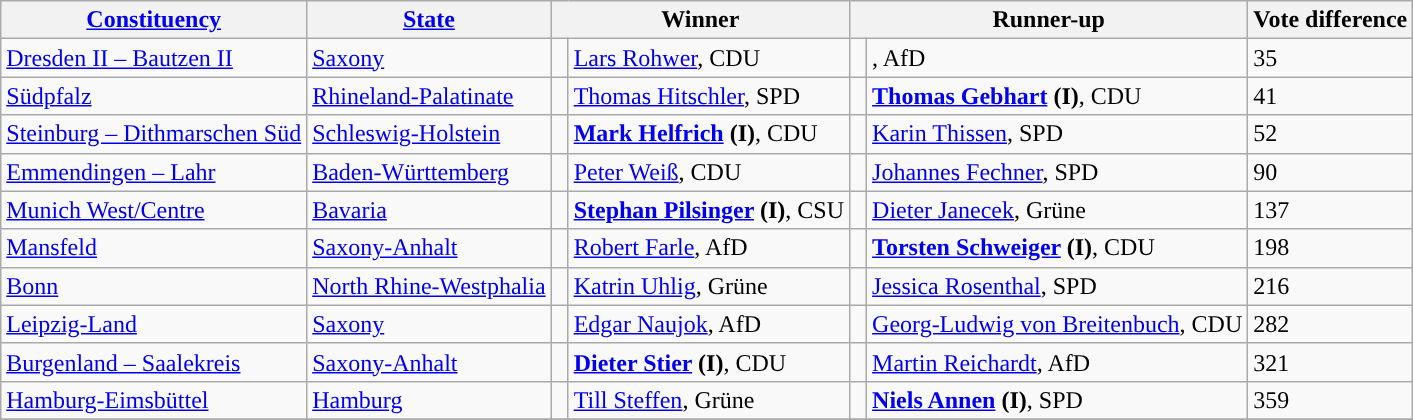<table class="wikitable">
<tr>
<th><a href='#'>Constituency</a></th>
<th><a href='#'>State</a></th>
<th colspan="2">Winner</th>
<th colspan="2">Runner-up</th>
<th>Vote difference</th>
</tr>
<tr>
<td><a href='#'>Dresden II – Bautzen II</a></td>
<td><a href='#'>Saxony</a></td>
<td style="background-color: "> </td>
<td><a href='#'>Lars Rohwer</a>, CDU</td>
<td style="background-color: "> </td>
<td>, AfD</td>
<td>35</td>
</tr>
<tr>
<td><a href='#'>Südpfalz</a></td>
<td><a href='#'>Rhineland-Palatinate</a></td>
<td style="background-color: "> </td>
<td><a href='#'>Thomas Hitschler</a>, SPD</td>
<td style="background-color: "> </td>
<td><strong><a href='#'>Thomas Gebhart</a> (I)</strong>, CDU</td>
<td>41</td>
</tr>
<tr>
<td><a href='#'>Steinburg – Dithmarschen Süd</a></td>
<td><a href='#'>Schleswig-Holstein</a></td>
<td style="background-color: "> </td>
<td><strong><a href='#'>Mark Helfrich</a> (I)</strong>, CDU</td>
<td style="background-color: "> </td>
<td><a href='#'>Karin Thissen</a>, SPD</td>
<td>52</td>
</tr>
<tr>
<td><a href='#'>Emmendingen – Lahr</a></td>
<td><a href='#'>Baden-Württemberg</a></td>
<td style="background-color: "> </td>
<td><a href='#'>Peter Weiß</a>, CDU</td>
<td style="background-color: "> </td>
<td><a href='#'>Johannes Fechner</a>, SPD</td>
<td>90</td>
</tr>
<tr>
<td><a href='#'>Munich West/Centre</a></td>
<td><a href='#'>Bavaria</a></td>
<td style="background-color: "> </td>
<td><strong><a href='#'>Stephan Pilsinger</a> (I)</strong>, CSU</td>
<td style="background-color: "> </td>
<td><a href='#'>Dieter Janecek</a>, Grüne</td>
<td>137</td>
</tr>
<tr>
<td><a href='#'>Mansfeld</a></td>
<td><a href='#'>Saxony-Anhalt</a></td>
<td style="background-color: "> </td>
<td><a href='#'>Robert Farle</a>, AfD</td>
<td style="background-color: "> </td>
<td><strong><a href='#'>Torsten Schweiger</a> (I)</strong>, CDU</td>
<td>198</td>
</tr>
<tr>
<td><a href='#'>Bonn</a></td>
<td><a href='#'>North Rhine-Westphalia</a></td>
<td style="background-color: "> </td>
<td><a href='#'>Katrin Uhlig</a>, Grüne</td>
<td style="background-color: "> </td>
<td><a href='#'>Jessica Rosenthal</a>, SPD</td>
<td>216</td>
</tr>
<tr>
<td><a href='#'>Leipzig-Land</a></td>
<td><a href='#'>Saxony</a></td>
<td style="background-color: "> </td>
<td><a href='#'>Edgar Naujok</a>, AfD</td>
<td style="background-color: "> </td>
<td><a href='#'>Georg-Ludwig von Breitenbuch</a>, CDU</td>
<td>282</td>
</tr>
<tr>
<td><a href='#'>Burgenland – Saalekreis</a></td>
<td><a href='#'>Saxony-Anhalt</a></td>
<td style="background-color: "> </td>
<td><strong><a href='#'>Dieter Stier</a> (I)</strong>, CDU</td>
<td style="background-color: "> </td>
<td><a href='#'>Martin Reichardt</a>, AfD</td>
<td>321</td>
</tr>
<tr>
<td><a href='#'>Hamburg-Eimsbüttel</a></td>
<td><a href='#'>Hamburg</a></td>
<td style="background-color: "> </td>
<td><a href='#'>Till Steffen</a>, Grüne</td>
<td style="background-color: "> </td>
<td><strong><a href='#'>Niels Annen</a> (I)</strong>, SPD</td>
<td>359</td>
</tr>
<tr>
</tr>
</table>
